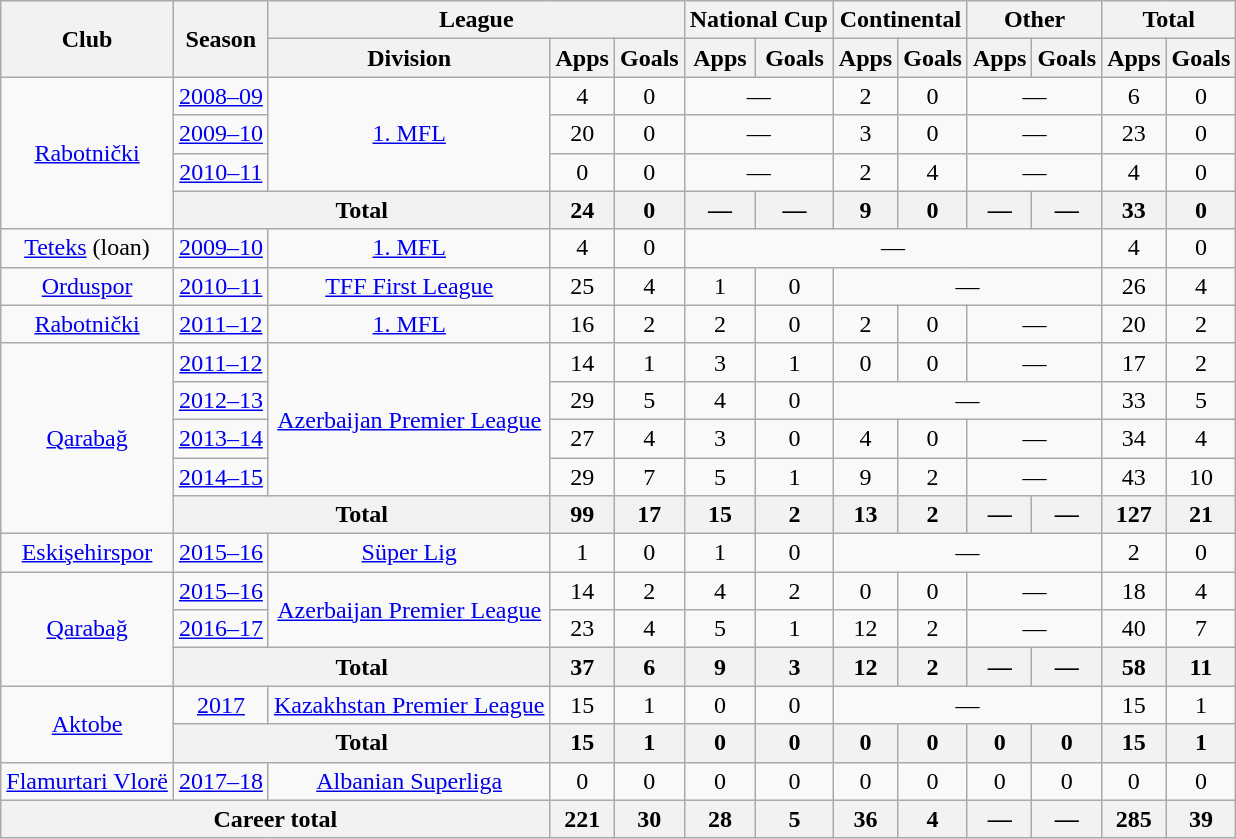<table class="wikitable" style="text-align: center;">
<tr>
<th rowspan="2">Club</th>
<th rowspan="2">Season</th>
<th colspan="3">League</th>
<th colspan="2">National Cup</th>
<th colspan="2">Continental</th>
<th colspan="2">Other</th>
<th colspan="2">Total</th>
</tr>
<tr>
<th>Division</th>
<th>Apps</th>
<th>Goals</th>
<th>Apps</th>
<th>Goals</th>
<th>Apps</th>
<th>Goals</th>
<th>Apps</th>
<th>Goals</th>
<th>Apps</th>
<th>Goals</th>
</tr>
<tr>
<td rowspan="4" valign="center"><a href='#'>Rabotnički</a></td>
<td><a href='#'>2008–09</a></td>
<td rowspan="3" valign="center"><a href='#'>1. MFL</a></td>
<td>4</td>
<td>0</td>
<td colspan="2">—</td>
<td>2</td>
<td>0</td>
<td colspan="2">—</td>
<td>6</td>
<td>0</td>
</tr>
<tr>
<td><a href='#'>2009–10</a></td>
<td>20</td>
<td>0</td>
<td colspan="2">—</td>
<td>3</td>
<td>0</td>
<td colspan="2">—</td>
<td>23</td>
<td>0</td>
</tr>
<tr>
<td><a href='#'>2010–11</a></td>
<td>0</td>
<td>0</td>
<td colspan="2">—</td>
<td>2</td>
<td>4</td>
<td colspan="2">—</td>
<td>4</td>
<td>0</td>
</tr>
<tr>
<th colspan="2">Total</th>
<th>24</th>
<th>0</th>
<th>—</th>
<th>—</th>
<th>9</th>
<th>0</th>
<th>—</th>
<th>—</th>
<th>33</th>
<th>0</th>
</tr>
<tr>
<td valign="center"><a href='#'>Teteks</a> (loan)</td>
<td><a href='#'>2009–10</a></td>
<td><a href='#'>1. MFL</a></td>
<td>4</td>
<td>0</td>
<td colspan="6">—</td>
<td>4</td>
<td>0</td>
</tr>
<tr>
<td valign="center"><a href='#'>Orduspor</a></td>
<td><a href='#'>2010–11</a></td>
<td><a href='#'>TFF First League</a></td>
<td>25</td>
<td>4</td>
<td>1</td>
<td>0</td>
<td colspan="4">—</td>
<td>26</td>
<td>4</td>
</tr>
<tr>
<td valign="center"><a href='#'>Rabotnički</a></td>
<td><a href='#'>2011–12</a></td>
<td><a href='#'>1. MFL</a></td>
<td>16</td>
<td>2</td>
<td>2</td>
<td>0</td>
<td>2</td>
<td>0</td>
<td colspan="2">—</td>
<td>20</td>
<td>2</td>
</tr>
<tr>
<td rowspan="5" valign="center"><a href='#'>Qarabağ</a></td>
<td><a href='#'>2011–12</a></td>
<td rowspan="4" valign="center"><a href='#'>Azerbaijan Premier League</a></td>
<td>14</td>
<td>1</td>
<td>3</td>
<td>1</td>
<td>0</td>
<td>0</td>
<td colspan="2">—</td>
<td>17</td>
<td>2</td>
</tr>
<tr>
<td><a href='#'>2012–13</a></td>
<td>29</td>
<td>5</td>
<td>4</td>
<td>0</td>
<td colspan="4">—</td>
<td>33</td>
<td>5</td>
</tr>
<tr>
<td><a href='#'>2013–14</a></td>
<td>27</td>
<td>4</td>
<td>3</td>
<td>0</td>
<td>4</td>
<td>0</td>
<td colspan="2">—</td>
<td>34</td>
<td>4</td>
</tr>
<tr>
<td><a href='#'>2014–15</a></td>
<td>29</td>
<td>7</td>
<td>5</td>
<td>1</td>
<td>9</td>
<td>2</td>
<td colspan="2">—</td>
<td>43</td>
<td>10</td>
</tr>
<tr>
<th colspan="2">Total</th>
<th>99</th>
<th>17</th>
<th>15</th>
<th>2</th>
<th>13</th>
<th>2</th>
<th>—</th>
<th>—</th>
<th>127</th>
<th>21</th>
</tr>
<tr>
<td valign="center"><a href='#'>Eskişehirspor</a></td>
<td><a href='#'>2015–16</a></td>
<td><a href='#'>Süper Lig</a></td>
<td>1</td>
<td>0</td>
<td>1</td>
<td>0</td>
<td colspan="4">—</td>
<td>2</td>
<td>0</td>
</tr>
<tr>
<td rowspan="3" valign="center"><a href='#'>Qarabağ</a></td>
<td><a href='#'>2015–16</a></td>
<td rowspan="2" valign="center"><a href='#'>Azerbaijan Premier League</a></td>
<td>14</td>
<td>2</td>
<td>4</td>
<td>2</td>
<td>0</td>
<td>0</td>
<td colspan="2">—</td>
<td>18</td>
<td>4</td>
</tr>
<tr>
<td><a href='#'>2016–17</a></td>
<td>23</td>
<td>4</td>
<td>5</td>
<td>1</td>
<td>12</td>
<td>2</td>
<td colspan="2">—</td>
<td>40</td>
<td>7</td>
</tr>
<tr>
<th colspan="2">Total</th>
<th>37</th>
<th>6</th>
<th>9</th>
<th>3</th>
<th>12</th>
<th>2</th>
<th>—</th>
<th>—</th>
<th>58</th>
<th>11</th>
</tr>
<tr>
<td rowspan="2" valign="center"><a href='#'>Aktobe</a></td>
<td><a href='#'>2017</a></td>
<td><a href='#'>Kazakhstan Premier League</a></td>
<td>15</td>
<td>1</td>
<td>0</td>
<td>0</td>
<td colspan="4">—</td>
<td>15</td>
<td>1</td>
</tr>
<tr>
<th colspan="2">Total</th>
<th>15</th>
<th>1</th>
<th>0</th>
<th>0</th>
<th>0</th>
<th>0</th>
<th>0</th>
<th>0</th>
<th>15</th>
<th>1</th>
</tr>
<tr>
<td valign="center"><a href='#'>Flamurtari Vlorë</a></td>
<td><a href='#'>2017–18</a></td>
<td><a href='#'>Albanian Superliga</a></td>
<td>0</td>
<td>0</td>
<td>0</td>
<td>0</td>
<td>0</td>
<td>0</td>
<td>0</td>
<td>0</td>
<td>0</td>
<td>0</td>
</tr>
<tr>
<th colspan="3">Career total</th>
<th>221</th>
<th>30</th>
<th>28</th>
<th>5</th>
<th>36</th>
<th>4</th>
<th>—</th>
<th>—</th>
<th>285</th>
<th>39</th>
</tr>
</table>
